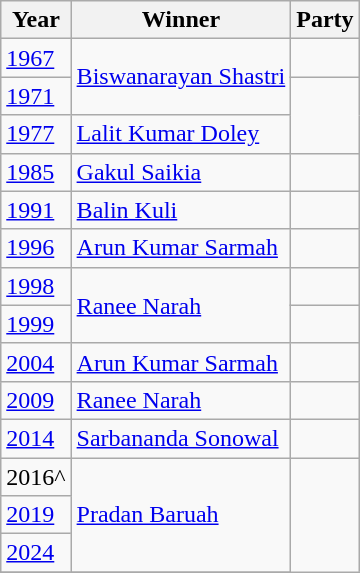<table class="wikitable sortable">
<tr>
<th>Year</th>
<th>Winner</th>
<th colspan=2>Party</th>
</tr>
<tr>
<td><a href='#'>1967</a></td>
<td rowspan="2"><a href='#'>Biswanarayan Shastri</a></td>
<td></td>
</tr>
<tr>
<td><a href='#'>1971</a></td>
</tr>
<tr>
<td><a href='#'>1977</a></td>
<td><a href='#'>Lalit Kumar Doley</a></td>
</tr>
<tr>
<td><a href='#'>1985</a></td>
<td><a href='#'>Gakul Saikia</a></td>
<td></td>
</tr>
<tr>
<td><a href='#'>1991</a></td>
<td><a href='#'>Balin Kuli</a></td>
<td></td>
</tr>
<tr>
<td><a href='#'>1996</a></td>
<td><a href='#'>Arun Kumar Sarmah</a></td>
<td></td>
</tr>
<tr>
<td><a href='#'>1998</a></td>
<td rowspan="2"><a href='#'>Ranee Narah</a></td>
<td></td>
</tr>
<tr>
<td><a href='#'>1999</a></td>
</tr>
<tr>
<td><a href='#'>2004</a></td>
<td><a href='#'>Arun Kumar Sarmah</a></td>
<td></td>
</tr>
<tr>
<td><a href='#'>2009</a></td>
<td><a href='#'>Ranee Narah</a></td>
<td></td>
</tr>
<tr>
<td><a href='#'>2014</a></td>
<td><a href='#'>Sarbananda Sonowal</a></td>
<td></td>
</tr>
<tr>
<td>2016^</td>
<td rowspan="3"><a href='#'>Pradan Baruah</a></td>
</tr>
<tr>
<td><a href='#'>2019</a></td>
</tr>
<tr>
<td><a href='#'>2024</a></td>
</tr>
<tr>
</tr>
</table>
